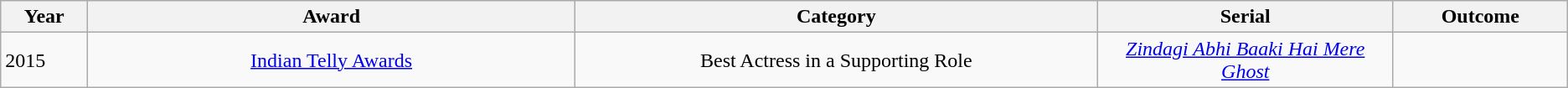<table class="wikitable sortable">
<tr>
<th width=5%>Year</th>
<th style="width:28%;">Award</th>
<th style="width:30%;">Category</th>
<th style="width:17%;">Serial</th>
<th style="width:10%;">Outcome</th>
</tr>
<tr>
<td>2015</td>
<td style="text-align:center;"><a href='#'>Indian Telly Awards</a></td>
<td style="text-align:center;">Best Actress in a Supporting Role</td>
<td style="text-align:center;"><em><a href='#'>Zindagi Abhi Baaki Hai Mere Ghost</a></em></td>
<td></td>
</tr>
</table>
